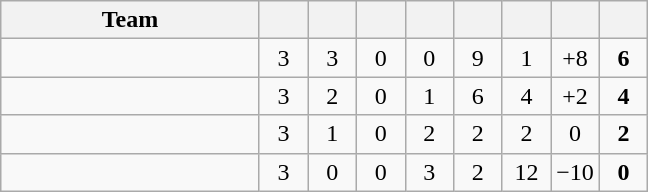<table class="wikitable" style="text-align: center;">
<tr>
<th style="width:165px;">Team</th>
<th width="25"></th>
<th width="25"></th>
<th width="25"></th>
<th width="25"></th>
<th width="25"></th>
<th width="25"></th>
<th width="25"></th>
<th width="25"></th>
</tr>
<tr>
<td style="text-align:left"></td>
<td>3</td>
<td>3</td>
<td>0</td>
<td>0</td>
<td>9</td>
<td>1</td>
<td>+8</td>
<td><strong>6</strong></td>
</tr>
<tr>
<td style="text-align:left"></td>
<td>3</td>
<td>2</td>
<td>0</td>
<td>1</td>
<td>6</td>
<td>4</td>
<td>+2</td>
<td><strong>4</strong></td>
</tr>
<tr>
<td style="text-align:left"></td>
<td>3</td>
<td>1</td>
<td>0</td>
<td>2</td>
<td>2</td>
<td>2</td>
<td>0</td>
<td><strong>2</strong></td>
</tr>
<tr>
<td style="text-align:left"></td>
<td>3</td>
<td>0</td>
<td>0</td>
<td>3</td>
<td>2</td>
<td>12</td>
<td>−10</td>
<td><strong>0</strong></td>
</tr>
</table>
